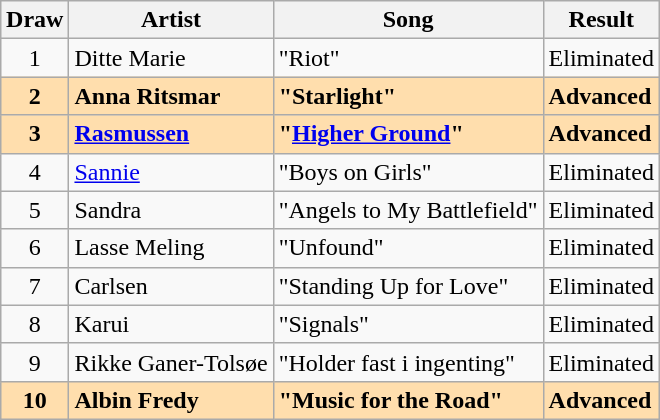<table class="sortable wikitable" style="margin: 1em auto 1em auto; text-align:center">
<tr>
<th>Draw</th>
<th>Artist</th>
<th>Song</th>
<th>Result</th>
</tr>
<tr>
<td>1</td>
<td align="left">Ditte Marie</td>
<td align="left">"Riot"</td>
<td align="left">Eliminated</td>
</tr>
<tr style="font-weight:bold; background:navajowhite">
<td>2</td>
<td align="left">Anna Ritsmar</td>
<td align="left">"Starlight"</td>
<td align="left">Advanced</td>
</tr>
<tr style="font-weight:bold; background:navajowhite">
<td>3</td>
<td align="left"><a href='#'>Rasmussen</a></td>
<td align="left">"<a href='#'>Higher Ground</a>"</td>
<td align="left">Advanced</td>
</tr>
<tr>
<td>4</td>
<td align="left"><a href='#'>Sannie</a></td>
<td align="left">"Boys on Girls"</td>
<td align="left">Eliminated</td>
</tr>
<tr>
<td>5</td>
<td align="left">Sandra</td>
<td align="left">"Angels to My Battlefield"</td>
<td align="left">Eliminated</td>
</tr>
<tr>
<td>6</td>
<td align="left">Lasse Meling</td>
<td align="left">"Unfound"</td>
<td align="left">Eliminated</td>
</tr>
<tr>
<td>7</td>
<td align="left">Carlsen</td>
<td align="left">"Standing Up for Love"</td>
<td align="left">Eliminated</td>
</tr>
<tr>
<td>8</td>
<td align="left">Karui</td>
<td align="left">"Signals"</td>
<td align="left">Eliminated</td>
</tr>
<tr>
<td>9</td>
<td align="left">Rikke Ganer-Tolsøe</td>
<td align="left">"Holder fast i ingenting"</td>
<td align="left">Eliminated</td>
</tr>
<tr style="font-weight:bold; background:navajowhite">
<td>10</td>
<td align="left">Albin Fredy</td>
<td align="left">"Music for the Road"</td>
<td align="left">Advanced</td>
</tr>
</table>
